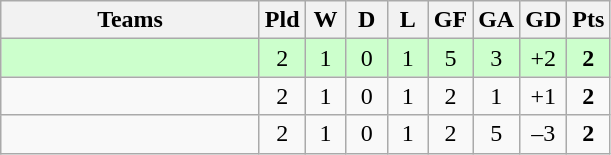<table class="wikitable" style="text-align: center;">
<tr>
<th width=165>Teams</th>
<th width=20>Pld</th>
<th width=20>W</th>
<th width=20>D</th>
<th width=20>L</th>
<th width=20>GF</th>
<th width=20>GA</th>
<th width=20>GD</th>
<th width=20>Pts</th>
</tr>
<tr align=center style="background:#ccffcc;">
<td style="text-align:left;"></td>
<td>2</td>
<td>1</td>
<td>0</td>
<td>1</td>
<td>5</td>
<td>3</td>
<td>+2</td>
<td><strong>2</strong></td>
</tr>
<tr align=center>
<td style="text-align:left;"></td>
<td>2</td>
<td>1</td>
<td>0</td>
<td>1</td>
<td>2</td>
<td>1</td>
<td>+1</td>
<td><strong>2</strong></td>
</tr>
<tr align=center>
<td style="text-align:left;"></td>
<td>2</td>
<td>1</td>
<td>0</td>
<td>1</td>
<td>2</td>
<td>5</td>
<td>–3</td>
<td><strong>2</strong></td>
</tr>
</table>
